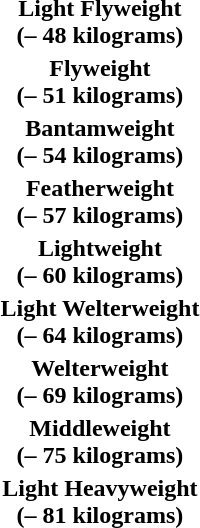<table>
<tr align="center">
<td><strong>Light Flyweight<br>(– 48 kilograms)</strong></td>
<td></td>
<td></td>
<td><br></td>
</tr>
<tr align="center">
<td><strong>Flyweight<br>(– 51 kilograms)</strong></td>
<td></td>
<td></td>
<td><br></td>
</tr>
<tr align="center">
<td><strong>Bantamweight<br>(– 54 kilograms)</strong></td>
<td></td>
<td></td>
<td><br></td>
</tr>
<tr align="center">
<td><strong>Featherweight<br>(– 57 kilograms)</strong></td>
<td></td>
<td></td>
<td><br></td>
</tr>
<tr align="center">
<td><strong>Lightweight<br>(– 60 kilograms)</strong></td>
<td></td>
<td></td>
<td><br></td>
</tr>
<tr align="center">
<td><strong>Light Welterweight<br>(– 64 kilograms)</strong></td>
<td></td>
<td></td>
<td><br></td>
</tr>
<tr align="center">
<td><strong>Welterweight<br>(– 69 kilograms)</strong></td>
<td></td>
<td></td>
<td><br></td>
</tr>
<tr align="center">
<td><strong>Middleweight<br>(– 75 kilograms)</strong></td>
<td></td>
<td></td>
<td><br></td>
</tr>
<tr align="center">
<td><strong>Light Heavyweight<br>(– 81 kilograms)</strong></td>
<td></td>
<td></td>
<td><br></td>
</tr>
</table>
